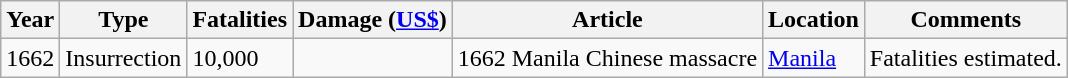<table class="wikitable sortable">
<tr>
<th>Year</th>
<th>Type</th>
<th data-sort-type="number">Fatalities</th>
<th>Damage (<a href='#'>US$</a>)</th>
<th>Article</th>
<th>Location</th>
<th>Comments</th>
</tr>
<tr>
<td>1662</td>
<td>Insurrection</td>
<td>10,000</td>
<td></td>
<td>1662 Manila Chinese massacre</td>
<td><a href='#'>Manila</a></td>
<td>Fatalities estimated.</td>
</tr>
</table>
